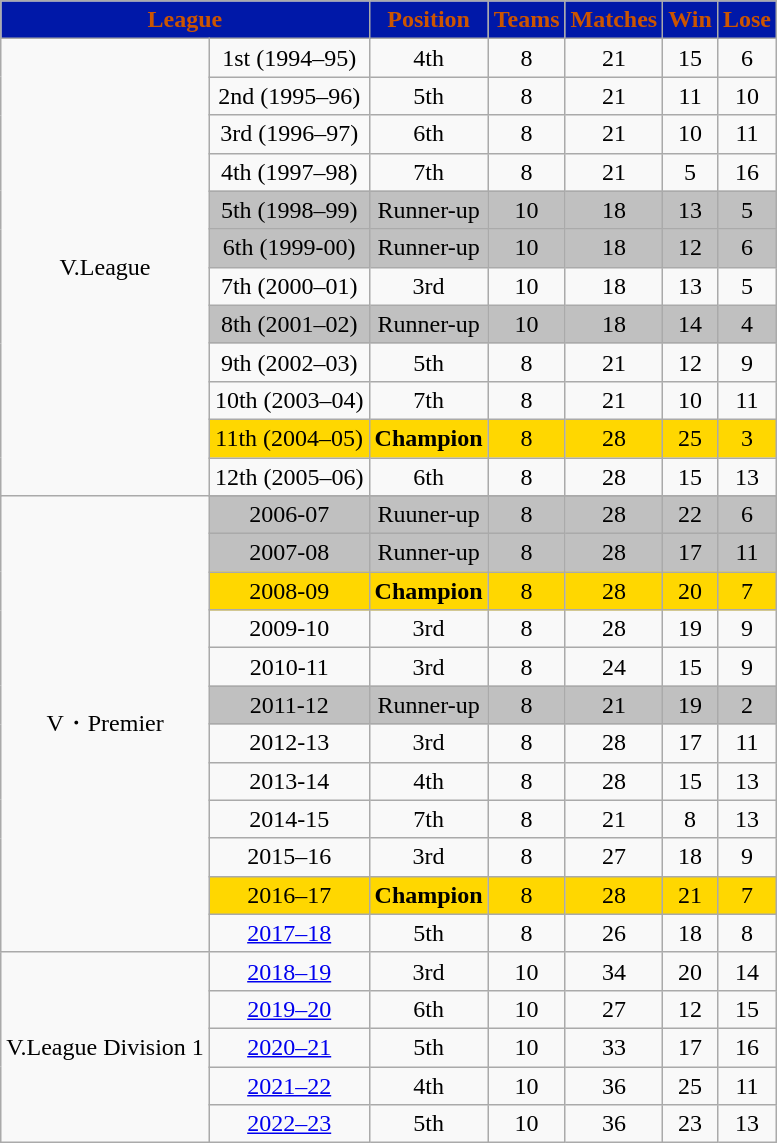<table class="wikitable" style="text-align:center" border="1">
<tr>
<th style="width=200; color:#CC5500; background-color:#0018A8" colspan=2>League</th>
<th style="width=100; color:#CC5500; background-color:#0018A8">Position</th>
<th style="width=60; color:#CC5500; background-color:#0018A8">Teams</th>
<th style="width=60; color:#CC5500; background-color:#0018A8">Matches</th>
<th style="width=60; color:#CC5500; background-color:#0018A8">Win</th>
<th style="width=60; color:#CC5500; background-color:#0018A8">Lose</th>
</tr>
<tr>
<td rowspan=12>V.League</td>
<td>1st (1994–95)</td>
<td>4th</td>
<td>8</td>
<td>21</td>
<td>15</td>
<td>6</td>
</tr>
<tr>
<td>2nd (1995–96)</td>
<td>5th</td>
<td>8</td>
<td>21</td>
<td>11</td>
<td>10</td>
</tr>
<tr>
<td>3rd (1996–97)</td>
<td>6th</td>
<td>8</td>
<td>21</td>
<td>10</td>
<td>11</td>
</tr>
<tr>
<td>4th (1997–98)</td>
<td>7th</td>
<td>8</td>
<td>21</td>
<td>5</td>
<td>16</td>
</tr>
<tr bgcolor=silver>
<td>5th (1998–99)</td>
<td>Runner-up</td>
<td>10</td>
<td>18</td>
<td>13</td>
<td>5</td>
</tr>
<tr bgcolor=silver>
<td>6th (1999-00)</td>
<td>Runner-up</td>
<td>10</td>
<td>18</td>
<td>12</td>
<td>6</td>
</tr>
<tr>
<td>7th (2000–01)</td>
<td>3rd</td>
<td>10</td>
<td>18</td>
<td>13</td>
<td>5</td>
</tr>
<tr bgcolor=silver>
<td>8th (2001–02)</td>
<td>Runner-up</td>
<td>10</td>
<td>18</td>
<td>14</td>
<td>4</td>
</tr>
<tr>
<td>9th (2002–03)</td>
<td>5th</td>
<td>8</td>
<td>21</td>
<td>12</td>
<td>9</td>
</tr>
<tr>
<td>10th (2003–04)</td>
<td>7th</td>
<td>8</td>
<td>21</td>
<td>10</td>
<td>11</td>
</tr>
<tr bgcolor=gold>
<td>11th (2004–05)</td>
<td><strong>Champion</strong></td>
<td>8</td>
<td>28</td>
<td>25</td>
<td>3</td>
</tr>
<tr>
<td>12th (2005–06)</td>
<td>6th</td>
<td>8</td>
<td>28</td>
<td>15</td>
<td>13</td>
</tr>
<tr>
<td rowspan=13>V・Premier</td>
</tr>
<tr bgcolor=silver>
<td>2006-07</td>
<td>Ruuner-up</td>
<td>8</td>
<td>28</td>
<td>22</td>
<td>6</td>
</tr>
<tr bgcolor=silver>
<td>2007-08</td>
<td>Runner-up</td>
<td>8</td>
<td>28</td>
<td>17</td>
<td>11</td>
</tr>
<tr bgcolor=gold>
<td>2008-09</td>
<td><strong>Champion</strong></td>
<td>8</td>
<td>28</td>
<td>20</td>
<td>7</td>
</tr>
<tr>
<td>2009-10</td>
<td>3rd</td>
<td>8</td>
<td>28</td>
<td>19</td>
<td>9</td>
</tr>
<tr>
<td>2010-11</td>
<td>3rd</td>
<td>8</td>
<td>24</td>
<td>15</td>
<td>9</td>
</tr>
<tr bgcolor=silver>
<td>2011-12</td>
<td>Runner-up</td>
<td>8</td>
<td>21</td>
<td>19</td>
<td>2</td>
</tr>
<tr>
<td>2012-13</td>
<td>3rd</td>
<td>8</td>
<td>28</td>
<td>17</td>
<td>11</td>
</tr>
<tr>
<td>2013-14</td>
<td>4th</td>
<td>8</td>
<td>28</td>
<td>15</td>
<td>13</td>
</tr>
<tr>
<td>2014-15</td>
<td>7th</td>
<td>8</td>
<td>21</td>
<td>8</td>
<td>13</td>
</tr>
<tr>
<td>2015–16</td>
<td>3rd</td>
<td>8</td>
<td>27</td>
<td>18</td>
<td>9</td>
</tr>
<tr bgcolor=gold>
<td>2016–17</td>
<td><strong>Champion</strong></td>
<td>8</td>
<td>28</td>
<td>21</td>
<td>7</td>
</tr>
<tr>
<td><a href='#'>2017–18</a></td>
<td>5th</td>
<td>8</td>
<td>26</td>
<td>18</td>
<td>8</td>
</tr>
<tr>
<td rowspan=5>V.League Division 1</td>
<td><a href='#'>2018–19</a></td>
<td>3rd</td>
<td>10</td>
<td>34</td>
<td>20</td>
<td>14</td>
</tr>
<tr>
<td><a href='#'>2019–20</a></td>
<td>6th</td>
<td>10</td>
<td>27</td>
<td>12</td>
<td>15</td>
</tr>
<tr>
<td><a href='#'>2020–21</a></td>
<td>5th</td>
<td>10</td>
<td>33</td>
<td>17</td>
<td>16</td>
</tr>
<tr>
<td><a href='#'>2021–22</a></td>
<td>4th</td>
<td>10</td>
<td>36</td>
<td>25</td>
<td>11</td>
</tr>
<tr>
<td><a href='#'>2022–23</a></td>
<td>5th</td>
<td>10</td>
<td>36</td>
<td>23</td>
<td>13</td>
</tr>
</table>
